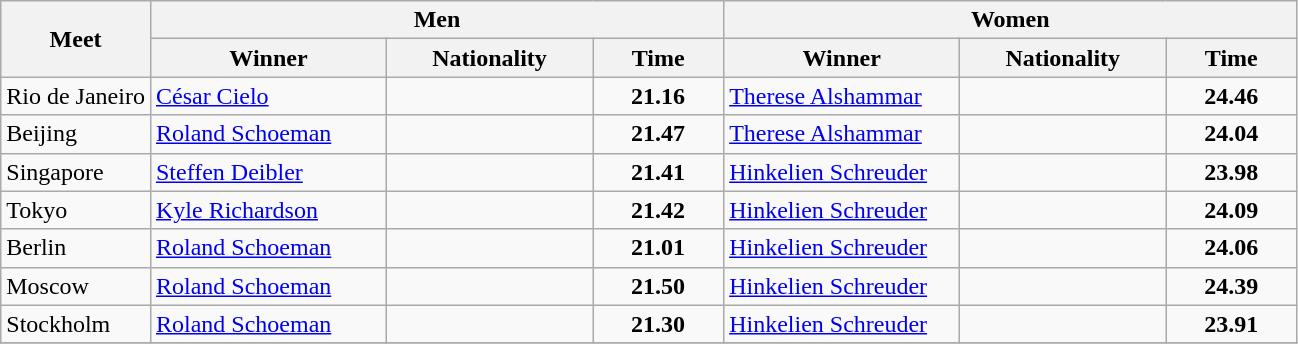<table class="wikitable">
<tr>
<th rowspan="2">Meet</th>
<th colspan="3">Men</th>
<th colspan="3">Women</th>
</tr>
<tr>
<th width=150>Winner</th>
<th width=130>Nationality</th>
<th width=80>Time</th>
<th width=150>Winner</th>
<th width=130>Nationality</th>
<th width=80>Time</th>
</tr>
<tr>
<td>Rio de Janeiro</td>
<td><a href='#'>César Cielo</a></td>
<td></td>
<td align=center><strong>21.16</strong></td>
<td><a href='#'>Therese Alshammar</a></td>
<td></td>
<td align=center><strong>24.46</strong></td>
</tr>
<tr>
<td>Beijing</td>
<td><a href='#'>Roland Schoeman</a></td>
<td></td>
<td align=center><strong>21.47</strong></td>
<td><a href='#'>Therese Alshammar</a></td>
<td></td>
<td align=center><strong>24.04</strong></td>
</tr>
<tr>
<td>Singapore</td>
<td><a href='#'>Steffen Deibler</a></td>
<td></td>
<td align=center><strong>21.41</strong></td>
<td><a href='#'>Hinkelien Schreuder</a></td>
<td></td>
<td align=center><strong>23.98</strong></td>
</tr>
<tr>
<td>Tokyo</td>
<td><a href='#'>Kyle Richardson</a></td>
<td></td>
<td align=center><strong>21.42</strong></td>
<td><a href='#'>Hinkelien Schreuder</a></td>
<td></td>
<td align=center><strong>24.09</strong></td>
</tr>
<tr>
<td>Berlin</td>
<td><a href='#'>Roland Schoeman</a></td>
<td></td>
<td align=center><strong>21.01</strong></td>
<td><a href='#'>Hinkelien Schreuder</a></td>
<td></td>
<td align=center><strong>24.06</strong></td>
</tr>
<tr>
<td>Moscow</td>
<td><a href='#'>Roland Schoeman</a></td>
<td></td>
<td align=center><strong>21.50</strong></td>
<td><a href='#'>Hinkelien Schreuder</a></td>
<td></td>
<td align=center><strong>24.39</strong></td>
</tr>
<tr>
<td>Stockholm</td>
<td><a href='#'>Roland Schoeman</a></td>
<td></td>
<td align=center><strong>21.30</strong></td>
<td><a href='#'>Hinkelien Schreuder</a></td>
<td></td>
<td align=center><strong>23.91</strong></td>
</tr>
<tr>
</tr>
</table>
